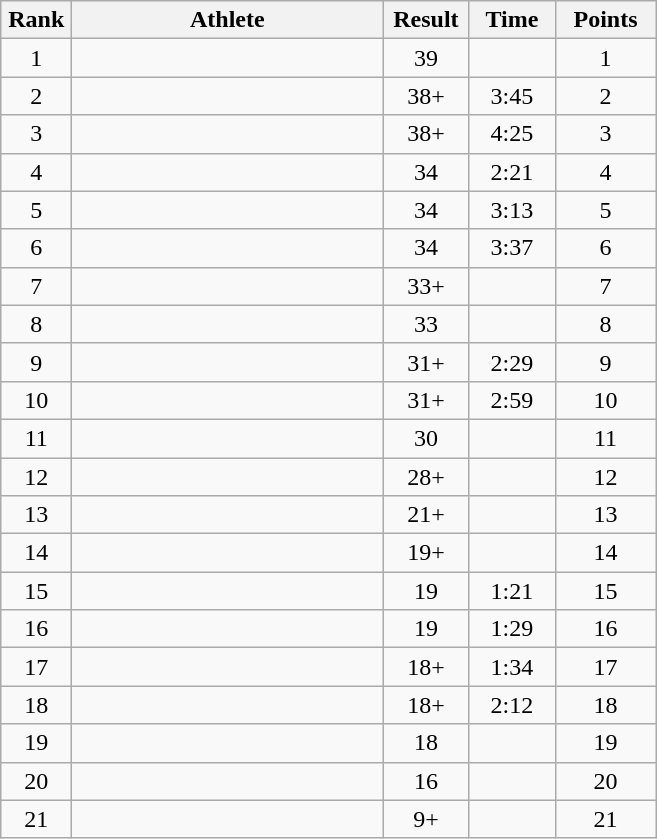<table class="wikitable" style="text-align:center">
<tr>
<th width=40>Rank</th>
<th width=200>Athlete</th>
<th width=50>Result</th>
<th width=50>Time</th>
<th width=60>Points</th>
</tr>
<tr>
<td>1</td>
<td align=left></td>
<td>39</td>
<td></td>
<td>1</td>
</tr>
<tr>
<td>2</td>
<td align=left></td>
<td>38+</td>
<td>3:45</td>
<td>2</td>
</tr>
<tr>
<td>3</td>
<td align=left></td>
<td>38+</td>
<td>4:25</td>
<td>3</td>
</tr>
<tr>
<td>4</td>
<td align=left></td>
<td>34</td>
<td>2:21</td>
<td>4</td>
</tr>
<tr>
<td>5</td>
<td align=left></td>
<td>34</td>
<td>3:13</td>
<td>5</td>
</tr>
<tr>
<td>6</td>
<td align=left></td>
<td>34</td>
<td>3:37</td>
<td>6</td>
</tr>
<tr>
<td>7</td>
<td align=left></td>
<td>33+</td>
<td></td>
<td>7</td>
</tr>
<tr>
<td>8</td>
<td align=left></td>
<td>33</td>
<td></td>
<td>8</td>
</tr>
<tr>
<td>9</td>
<td align=left></td>
<td>31+</td>
<td>2:29</td>
<td>9</td>
</tr>
<tr>
<td>10</td>
<td align=left></td>
<td>31+</td>
<td>2:59</td>
<td>10</td>
</tr>
<tr>
<td>11</td>
<td align=left></td>
<td>30</td>
<td></td>
<td>11</td>
</tr>
<tr>
<td>12</td>
<td align=left></td>
<td>28+</td>
<td></td>
<td>12</td>
</tr>
<tr>
<td>13</td>
<td align=left></td>
<td>21+</td>
<td></td>
<td>13</td>
</tr>
<tr>
<td>14</td>
<td align=left></td>
<td>19+</td>
<td></td>
<td>14</td>
</tr>
<tr>
<td>15</td>
<td align=left></td>
<td>19</td>
<td>1:21</td>
<td>15</td>
</tr>
<tr>
<td>16</td>
<td align=left></td>
<td>19</td>
<td>1:29</td>
<td>16</td>
</tr>
<tr>
<td>17</td>
<td align=left></td>
<td>18+</td>
<td>1:34</td>
<td>17</td>
</tr>
<tr>
<td>18</td>
<td align=left></td>
<td>18+</td>
<td>2:12</td>
<td>18</td>
</tr>
<tr>
<td>19</td>
<td align=left></td>
<td>18</td>
<td></td>
<td>19</td>
</tr>
<tr>
<td>20</td>
<td align=left></td>
<td>16</td>
<td></td>
<td>20</td>
</tr>
<tr>
<td>21</td>
<td align=left></td>
<td>9+</td>
<td></td>
<td>21</td>
</tr>
</table>
